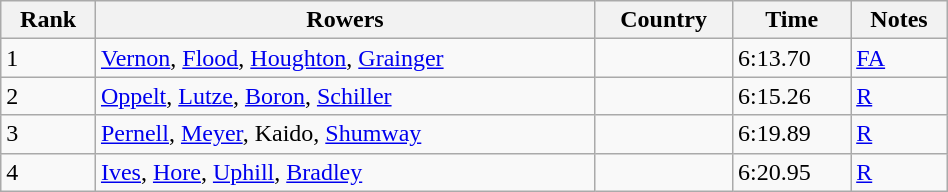<table class="wikitable" width=50%>
<tr>
<th>Rank</th>
<th>Rowers</th>
<th>Country</th>
<th>Time</th>
<th>Notes</th>
</tr>
<tr>
<td>1</td>
<td><a href='#'>Vernon</a>, <a href='#'>Flood</a>, <a href='#'>Houghton</a>, <a href='#'>Grainger</a></td>
<td></td>
<td>6:13.70</td>
<td><a href='#'>FA</a></td>
</tr>
<tr>
<td>2</td>
<td><a href='#'>Oppelt</a>, <a href='#'>Lutze</a>, <a href='#'>Boron</a>, <a href='#'>Schiller</a></td>
<td></td>
<td>6:15.26</td>
<td><a href='#'>R</a></td>
</tr>
<tr>
<td>3</td>
<td><a href='#'>Pernell</a>, <a href='#'>Meyer</a>, Kaido, <a href='#'>Shumway</a></td>
<td></td>
<td>6:19.89</td>
<td><a href='#'>R</a></td>
</tr>
<tr>
<td>4</td>
<td><a href='#'>Ives</a>, <a href='#'>Hore</a>, <a href='#'>Uphill</a>, <a href='#'>Bradley</a></td>
<td></td>
<td>6:20.95</td>
<td><a href='#'>R</a></td>
</tr>
</table>
